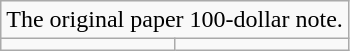<table class=wikitable>
<tr>
<td colspan=2>The original paper 100-dollar note.</td>
</tr>
<tr>
<td></td>
<td></td>
</tr>
</table>
